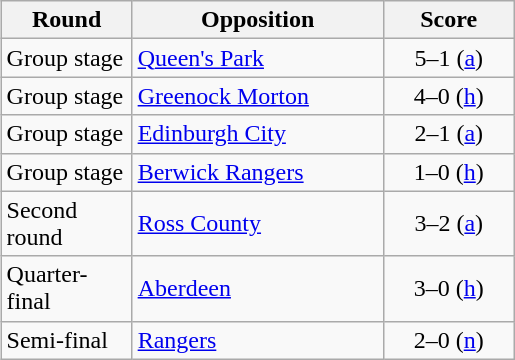<table class="wikitable" style="text-align:left;margin-left:1em;float:right">
<tr>
<th width=80>Round</th>
<th width=160>Opposition</th>
<th width=80>Score</th>
</tr>
<tr>
<td>Group stage</td>
<td><a href='#'>Queen's Park</a></td>
<td align=center>5–1 (<a href='#'>a</a>)</td>
</tr>
<tr>
<td>Group stage</td>
<td><a href='#'>Greenock Morton</a></td>
<td align=center>4–0 (<a href='#'>h</a>)</td>
</tr>
<tr>
<td>Group stage</td>
<td><a href='#'>Edinburgh City</a></td>
<td align=center>2–1 (<a href='#'>a</a>)</td>
</tr>
<tr>
<td>Group stage</td>
<td><a href='#'>Berwick Rangers</a></td>
<td align=center>1–0 (<a href='#'>h</a>)</td>
</tr>
<tr>
<td>Second round</td>
<td><a href='#'>Ross County</a></td>
<td align=center>3–2  (<a href='#'>a</a>)</td>
</tr>
<tr>
<td>Quarter-final</td>
<td><a href='#'>Aberdeen</a></td>
<td align=center>3–0 (<a href='#'>h</a>)</td>
</tr>
<tr>
<td>Semi-final</td>
<td><a href='#'>Rangers</a></td>
<td align=center>2–0 (<a href='#'>n</a>)</td>
</tr>
</table>
